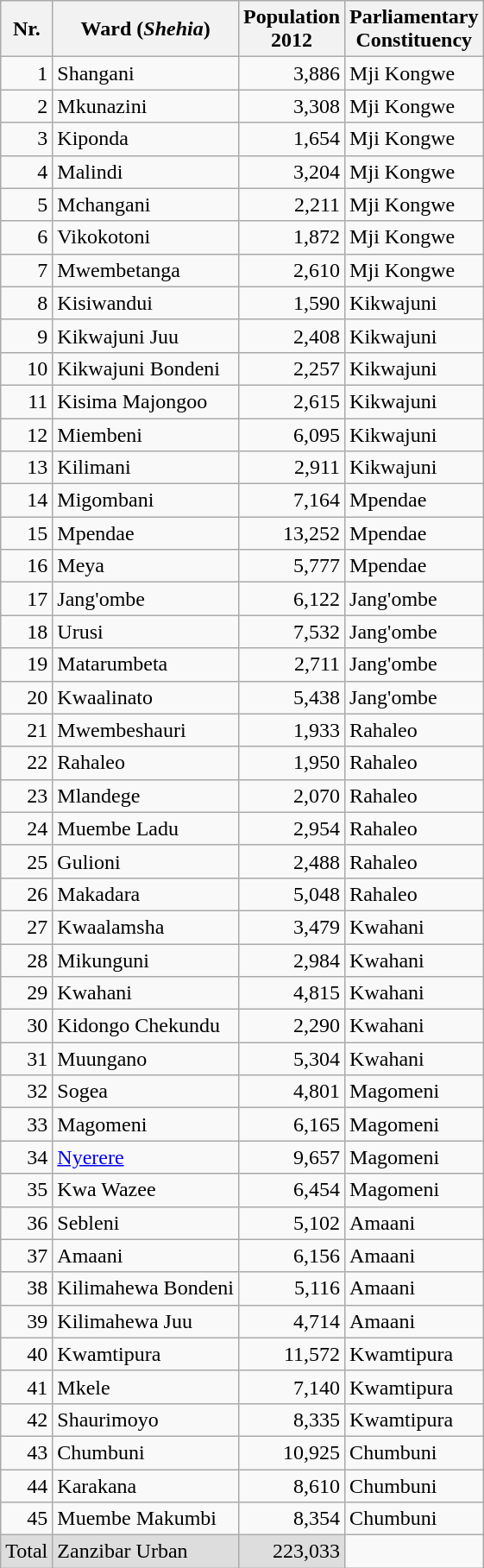<table class="wikitable sortable">
<tr>
<th align ="right">Nr.</th>
<th align ="left">Ward (<em>Shehia</em>)</th>
<th align="right">Population<br>2012</th>
<th>Parliamentary <br> Constituency</th>
</tr>
<tr>
<td align="right">1</td>
<td>Shangani</td>
<td align="right">3,886</td>
<td>Mji Kongwe</td>
</tr>
<tr>
<td align="right">2</td>
<td>Mkunazini</td>
<td align="right">3,308</td>
<td>Mji Kongwe</td>
</tr>
<tr>
<td align="right">3</td>
<td>Kiponda</td>
<td align="right">1,654</td>
<td>Mji Kongwe</td>
</tr>
<tr>
<td align="right">4</td>
<td>Malindi</td>
<td align="right">3,204</td>
<td>Mji Kongwe</td>
</tr>
<tr>
<td align="right">5</td>
<td>Mchangani</td>
<td align="right">2,211</td>
<td>Mji Kongwe</td>
</tr>
<tr>
<td align="right">6</td>
<td>Vikokotoni</td>
<td align="right">1,872</td>
<td>Mji Kongwe</td>
</tr>
<tr>
<td align="right">7</td>
<td>Mwembetanga</td>
<td align="right">2,610</td>
<td>Mji Kongwe</td>
</tr>
<tr>
<td align="right">8</td>
<td>Kisiwandui</td>
<td align="right">1,590</td>
<td>Kikwajuni</td>
</tr>
<tr>
<td align="right">9</td>
<td>Kikwajuni Juu</td>
<td align="right">2,408</td>
<td>Kikwajuni</td>
</tr>
<tr>
<td align="right">10</td>
<td>Kikwajuni Bondeni</td>
<td align="right">2,257</td>
<td>Kikwajuni</td>
</tr>
<tr>
<td align="right">11</td>
<td>Kisima Majongoo</td>
<td align="right">2,615</td>
<td>Kikwajuni</td>
</tr>
<tr>
<td align="right">12</td>
<td>Miembeni</td>
<td align="right">6,095</td>
<td>Kikwajuni</td>
</tr>
<tr>
<td align="right">13</td>
<td>Kilimani</td>
<td align="right">2,911</td>
<td>Kikwajuni</td>
</tr>
<tr>
<td align="right">14</td>
<td>Migombani</td>
<td align="right">7,164</td>
<td>Mpendae</td>
</tr>
<tr>
<td align="right">15</td>
<td>Mpendae</td>
<td align="right">13,252</td>
<td>Mpendae</td>
</tr>
<tr>
<td align="right">16</td>
<td>Meya</td>
<td align="right">5,777</td>
<td>Mpendae</td>
</tr>
<tr>
<td align="right">17</td>
<td>Jang'ombe</td>
<td align="right">6,122</td>
<td>Jang'ombe</td>
</tr>
<tr>
<td align="right">18</td>
<td>Urusi</td>
<td align="right">7,532</td>
<td>Jang'ombe</td>
</tr>
<tr>
<td align="right">19</td>
<td>Matarumbeta</td>
<td align="right">2,711</td>
<td>Jang'ombe</td>
</tr>
<tr>
<td align="right">20</td>
<td>Kwaalinato</td>
<td align="right">5,438</td>
<td>Jang'ombe</td>
</tr>
<tr>
<td align="right">21</td>
<td>Mwembeshauri</td>
<td align="right">1,933</td>
<td>Rahaleo</td>
</tr>
<tr>
<td align="right">22</td>
<td>Rahaleo</td>
<td align="right">1,950</td>
<td>Rahaleo</td>
</tr>
<tr>
<td align="right">23</td>
<td>Mlandege</td>
<td align="right">2,070</td>
<td>Rahaleo</td>
</tr>
<tr>
<td align="right">24</td>
<td>Muembe Ladu</td>
<td align="right">2,954</td>
<td>Rahaleo</td>
</tr>
<tr>
<td align="right">25</td>
<td>Gulioni</td>
<td align="right">2,488</td>
<td>Rahaleo</td>
</tr>
<tr>
<td align="right">26</td>
<td>Makadara</td>
<td align="right">5,048</td>
<td>Rahaleo</td>
</tr>
<tr>
<td align="right">27</td>
<td>Kwaalamsha</td>
<td align="right">3,479</td>
<td>Kwahani</td>
</tr>
<tr>
<td align="right">28</td>
<td>Mikunguni</td>
<td align="right">2,984</td>
<td>Kwahani</td>
</tr>
<tr>
<td align="right">29</td>
<td>Kwahani</td>
<td align="right">4,815</td>
<td>Kwahani</td>
</tr>
<tr>
<td align="right">30</td>
<td>Kidongo Chekundu</td>
<td align="right">2,290</td>
<td>Kwahani</td>
</tr>
<tr>
<td align="right">31</td>
<td>Muungano</td>
<td align="right">5,304</td>
<td>Kwahani</td>
</tr>
<tr>
<td align="right">32</td>
<td>Sogea</td>
<td align="right">4,801</td>
<td>Magomeni</td>
</tr>
<tr>
<td align="right">33</td>
<td>Magomeni</td>
<td align="right">6,165</td>
<td>Magomeni</td>
</tr>
<tr>
<td align="right">34</td>
<td><a href='#'>Nyerere</a></td>
<td align="right">9,657</td>
<td>Magomeni</td>
</tr>
<tr>
<td align="right">35</td>
<td>Kwa Wazee</td>
<td align="right">6,454</td>
<td>Magomeni</td>
</tr>
<tr>
<td align="right">36</td>
<td>Sebleni</td>
<td align="right">5,102</td>
<td>Amaani</td>
</tr>
<tr>
<td align="right">37</td>
<td>Amaani</td>
<td align="right">6,156</td>
<td>Amaani</td>
</tr>
<tr>
<td align="right">38</td>
<td>Kilimahewa Bondeni</td>
<td align="right">5,116</td>
<td>Amaani</td>
</tr>
<tr>
<td align="right">39</td>
<td>Kilimahewa Juu</td>
<td align="right">4,714</td>
<td>Amaani</td>
</tr>
<tr>
<td align="right">40</td>
<td>Kwamtipura</td>
<td align="right">11,572</td>
<td>Kwamtipura</td>
</tr>
<tr>
<td align="right">41</td>
<td>Mkele</td>
<td align="right">7,140</td>
<td>Kwamtipura</td>
</tr>
<tr>
<td align="right">42</td>
<td>Shaurimoyo</td>
<td align="right">8,335</td>
<td>Kwamtipura</td>
</tr>
<tr>
<td align="right">43</td>
<td>Chumbuni</td>
<td align="right">10,925</td>
<td>Chumbuni</td>
</tr>
<tr>
<td align="right">44</td>
<td>Karakana</td>
<td align="right">8,610</td>
<td>Chumbuni</td>
</tr>
<tr>
<td align="right">45</td>
<td>Muembe Makumbi</td>
<td align="right">8,354</td>
<td>Chumbuni</td>
</tr>
<tr style="background: #DDD;" | class="sortbottom">
<td align="right">Total</td>
<td>Zanzibar Urban</td>
<td align="right">223,033</td>
</tr>
</table>
